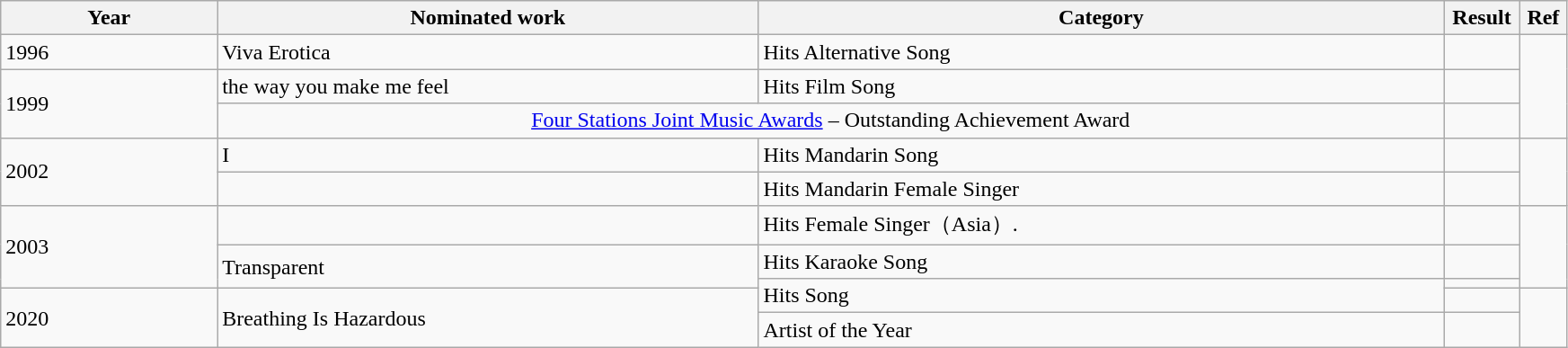<table class="wikitable"  width="92%">
<tr>
<th width="12%">Year</th>
<th width="30%">Nominated work</th>
<th width="38%">Category</th>
<th width="3%">Result</th>
<th width="2%">Ref</th>
</tr>
<tr>
<td>1996</td>
<td>Viva Erotica</td>
<td>Hits Alternative Song</td>
<td></td>
</tr>
<tr>
<td rowspan=2>1999</td>
<td>the way you make me feel</td>
<td>Hits Film Song</td>
<td></td>
</tr>
<tr>
<td colspan="2" align="center"><a href='#'>Four Stations Joint Music Awards</a> – Outstanding Achievement Award</td>
<td></td>
</tr>
<tr>
<td rowspan=2>2002</td>
<td>I</td>
<td>Hits Mandarin Song</td>
<td></td>
<td rowspan=2></td>
</tr>
<tr>
<td></td>
<td>Hits Mandarin Female Singer</td>
<td></td>
</tr>
<tr>
<td rowspan=3>2003</td>
<td></td>
<td>Hits Female Singer（Asia）.</td>
<td></td>
<td rowspan=3></td>
</tr>
<tr>
<td rowspan=2>Transparent</td>
<td>Hits Karaoke Song</td>
<td></td>
</tr>
<tr>
<td rowspan=2>Hits Song</td>
<td></td>
</tr>
<tr>
<td rowspan=2>2020</td>
<td rowspan=2>Breathing Is Hazardous</td>
<td></td>
<td rowspan=2></td>
</tr>
<tr>
<td>Artist of the Year</td>
<td></td>
</tr>
</table>
